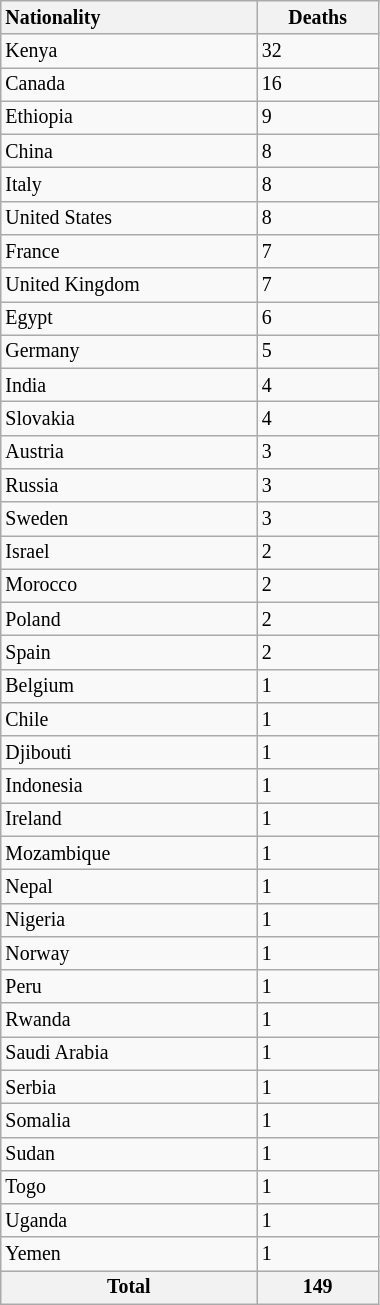<table class="wikitable sortable floatright" style="font-size:83%; margin:0 0 1.5em 1.5em; width:20%">
<tr>
<th style="text-align:left;">Nationality</th>
<th>Deaths</th>
</tr>
<tr>
<td>Kenya</td>
<td>32</td>
</tr>
<tr>
<td>Canada</td>
<td>16</td>
</tr>
<tr>
<td>Ethiopia</td>
<td>9</td>
</tr>
<tr>
<td>China</td>
<td>8</td>
</tr>
<tr>
<td>Italy</td>
<td>8</td>
</tr>
<tr>
<td>United States</td>
<td>8</td>
</tr>
<tr>
<td>France</td>
<td>7</td>
</tr>
<tr>
<td>United Kingdom</td>
<td>7</td>
</tr>
<tr>
<td>Egypt</td>
<td>6</td>
</tr>
<tr>
<td>Germany</td>
<td>5</td>
</tr>
<tr>
<td>India</td>
<td>4</td>
</tr>
<tr>
<td>Slovakia</td>
<td>4</td>
</tr>
<tr>
<td>Austria</td>
<td>3</td>
</tr>
<tr>
<td>Russia</td>
<td>3</td>
</tr>
<tr>
<td>Sweden</td>
<td>3</td>
</tr>
<tr>
<td>Israel</td>
<td>2</td>
</tr>
<tr>
<td>Morocco</td>
<td>2</td>
</tr>
<tr>
<td>Poland</td>
<td>2</td>
</tr>
<tr>
<td>Spain</td>
<td>2</td>
</tr>
<tr>
<td>Belgium</td>
<td>1</td>
</tr>
<tr>
<td>Chile</td>
<td>1</td>
</tr>
<tr>
<td>Djibouti</td>
<td>1</td>
</tr>
<tr>
<td>Indonesia</td>
<td>1</td>
</tr>
<tr>
<td>Ireland</td>
<td>1</td>
</tr>
<tr>
<td>Mozambique</td>
<td>1</td>
</tr>
<tr>
<td>Nepal</td>
<td>1</td>
</tr>
<tr>
<td>Nigeria</td>
<td>1</td>
</tr>
<tr>
<td>Norway</td>
<td>1</td>
</tr>
<tr>
<td>Peru</td>
<td>1</td>
</tr>
<tr>
<td>Rwanda</td>
<td>1</td>
</tr>
<tr>
<td>Saudi Arabia</td>
<td>1</td>
</tr>
<tr>
<td>Serbia</td>
<td>1</td>
</tr>
<tr>
<td>Somalia</td>
<td>1</td>
</tr>
<tr>
<td>Sudan</td>
<td>1</td>
</tr>
<tr>
<td>Togo</td>
<td>1</td>
</tr>
<tr>
<td>Uganda</td>
<td>1</td>
</tr>
<tr>
<td>Yemen</td>
<td>1</td>
</tr>
<tr class="sortbottom">
<th><strong>Total</strong></th>
<th><strong>149</strong></th>
</tr>
</table>
